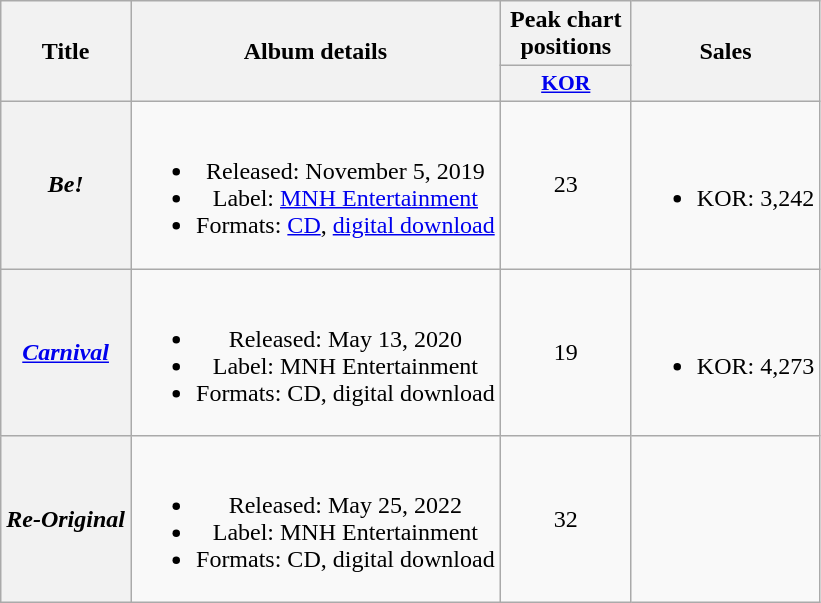<table class="wikitable plainrowheaders" style="text-align:center;">
<tr>
<th scope="col" rowspan="2">Title</th>
<th scope="col" rowspan="2">Album details</th>
<th scope="col" colspan="1" style="width:5em;">Peak chart positions</th>
<th scope="col" rowspan="2">Sales</th>
</tr>
<tr>
<th scope="col" style="width:2.8em;font-size:90%;"><a href='#'>KOR</a><br></th>
</tr>
<tr>
<th scope="row"><em>Be!</em></th>
<td><br><ul><li>Released: November 5, 2019</li><li>Label: <a href='#'>MNH Entertainment</a></li><li>Formats: <a href='#'>CD</a>, <a href='#'>digital download</a></li></ul></td>
<td>23</td>
<td><br><ul><li>KOR: 3,242</li></ul></td>
</tr>
<tr>
<th scope="row"><em><a href='#'>Carnival</a></em></th>
<td><br><ul><li>Released: May 13, 2020</li><li>Label: MNH Entertainment</li><li>Formats: CD, digital download</li></ul></td>
<td>19</td>
<td><br><ul><li>KOR: 4,273</li></ul></td>
</tr>
<tr>
<th scope="row"><em>Re-Original</em></th>
<td><br><ul><li>Released: May 25, 2022</li><li>Label: MNH Entertainment</li><li>Formats: CD, digital download</li></ul></td>
<td>32</td>
<td></td>
</tr>
</table>
